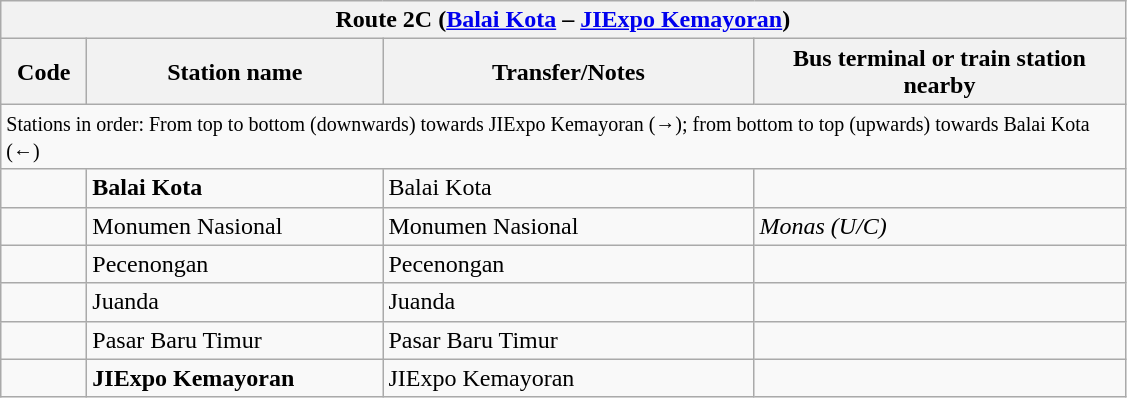<table class="wikitable" style="font-size:100%">
<tr>
<th colspan="4" style="text-align:center"> Route 2C (<a href='#'>Balai Kota</a> – <a href='#'>JIExpo Kemayoran</a>)</th>
</tr>
<tr>
<th width="50">Code</th>
<th width="190">Station name</th>
<th width="240">Transfer/Notes</th>
<th width="240">Bus terminal or train station nearby</th>
</tr>
<tr>
<td colspan="4"><small>Stations in order: From top to bottom (downwards) towards JIExpo Kemayoran (→); from bottom to top (upwards) towards Balai Kota (←)</small></td>
</tr>
<tr>
<td style="text-align:center"></td>
<td><strong>Balai Kota</strong></td>
<td>      Balai Kota</td>
<td></td>
</tr>
<tr>
<td style="text-align:center"><br></td>
<td>Monumen Nasional</td>
<td>     Monumen Nasional</td>
<td> <em>Monas (U/C)</em></td>
</tr>
<tr>
<td style="text-align:center"><br></td>
<td>Pecenongan</td>
<td>     Pecenongan</td>
<td></td>
</tr>
<tr>
<td style="text-align:center"><br></td>
<td>Juanda</td>
<td>     Juanda</td>
<td> </td>
</tr>
<tr>
<td style="text-align:center"></td>
<td>Pasar Baru Timur</td>
<td>   Pasar Baru Timur</td>
<td></td>
</tr>
<tr>
<td style="text-align:center"></td>
<td><strong>JIExpo Kemayoran</strong></td>
<td> JIExpo Kemayoran</td>
<td></td>
</tr>
</table>
